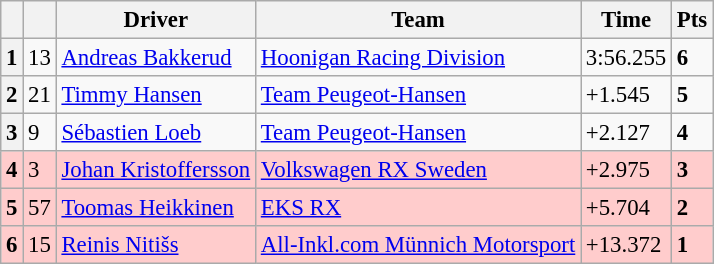<table class=wikitable style="font-size:95%">
<tr>
<th></th>
<th></th>
<th>Driver</th>
<th>Team</th>
<th>Time</th>
<th>Pts</th>
</tr>
<tr>
<th>1</th>
<td>13</td>
<td> <a href='#'>Andreas Bakkerud</a></td>
<td><a href='#'>Hoonigan Racing Division</a></td>
<td>3:56.255</td>
<td><strong>6</strong></td>
</tr>
<tr>
<th>2</th>
<td>21</td>
<td> <a href='#'>Timmy Hansen</a></td>
<td><a href='#'>Team Peugeot-Hansen</a></td>
<td>+1.545</td>
<td><strong>5</strong></td>
</tr>
<tr>
<th>3</th>
<td>9</td>
<td> <a href='#'>Sébastien Loeb</a></td>
<td><a href='#'>Team Peugeot-Hansen</a></td>
<td>+2.127</td>
<td><strong>4</strong></td>
</tr>
<tr>
<th style="background:#ffcccc;">4</th>
<td style="background:#ffcccc;">3</td>
<td style="background:#ffcccc;"> <a href='#'>Johan Kristoffersson</a></td>
<td style="background:#ffcccc;"><a href='#'>Volkswagen RX Sweden</a></td>
<td style="background:#ffcccc;">+2.975</td>
<td style="background:#ffcccc;"><strong>3</strong></td>
</tr>
<tr>
<th style="background:#ffcccc;">5</th>
<td style="background:#ffcccc;">57</td>
<td style="background:#ffcccc;"> <a href='#'>Toomas Heikkinen</a></td>
<td style="background:#ffcccc;"><a href='#'>EKS RX</a></td>
<td style="background:#ffcccc;">+5.704</td>
<td style="background:#ffcccc;"><strong>2</strong></td>
</tr>
<tr>
<th style="background:#ffcccc;">6</th>
<td style="background:#ffcccc;">15</td>
<td style="background:#ffcccc;"> <a href='#'>Reinis Nitišs</a></td>
<td style="background:#ffcccc;"><a href='#'>All-Inkl.com Münnich Motorsport</a></td>
<td style="background:#ffcccc;">+13.372</td>
<td style="background:#ffcccc;"><strong>1</strong></td>
</tr>
</table>
